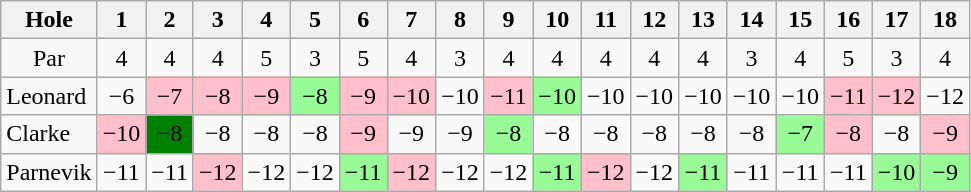<table class="wikitable" style="text-align:center">
<tr>
<th>Hole</th>
<th>1</th>
<th>2</th>
<th>3</th>
<th>4</th>
<th>5</th>
<th>6</th>
<th>7</th>
<th>8</th>
<th>9</th>
<th>10</th>
<th>11</th>
<th>12</th>
<th>13</th>
<th>14</th>
<th>15</th>
<th>16</th>
<th>17</th>
<th>18</th>
</tr>
<tr>
<td>Par</td>
<td>4</td>
<td>4</td>
<td>4</td>
<td>5</td>
<td>3</td>
<td>5</td>
<td>4</td>
<td>3</td>
<td>4</td>
<td>4</td>
<td>4</td>
<td>4</td>
<td>4</td>
<td>3</td>
<td>4</td>
<td>5</td>
<td>3</td>
<td>4</td>
</tr>
<tr>
<td align=left> Leonard</td>
<td>−6</td>
<td style="background: Pink;">−7</td>
<td style="background: Pink;">−8</td>
<td style="background: Pink;">−9</td>
<td style="background: PaleGreen;">−8</td>
<td style="background: Pink;">−9</td>
<td style="background: Pink;">−10</td>
<td>−10</td>
<td style="background: Pink;">−11</td>
<td style="background: PaleGreen;">−10</td>
<td>−10</td>
<td>−10</td>
<td>−10</td>
<td>−10</td>
<td>−10</td>
<td style="background: Pink;">−11</td>
<td style="background: Pink;">−12</td>
<td>−12</td>
</tr>
<tr>
<td align=left> Clarke</td>
<td style="background: Pink;">−10</td>
<td style="background: Green;">−8</td>
<td>−8</td>
<td>−8</td>
<td>−8</td>
<td style="background: Pink;">−9</td>
<td>−9</td>
<td>−9</td>
<td style="background: PaleGreen;">−8</td>
<td>−8</td>
<td>−8</td>
<td>−8</td>
<td>−8</td>
<td>−8</td>
<td style="background: PaleGreen;">−7</td>
<td style="background: Pink;">−8</td>
<td>−8</td>
<td style="background: Pink;">−9</td>
</tr>
<tr>
<td align=left> Parnevik</td>
<td>−11</td>
<td>−11</td>
<td style="background: Pink;">−12</td>
<td>−12</td>
<td>−12</td>
<td style="background: PaleGreen;">−11</td>
<td style="background: Pink;">−12</td>
<td>−12</td>
<td>−12</td>
<td style="background: PaleGreen;">−11</td>
<td style="background: Pink;">−12</td>
<td>−12</td>
<td style="background: PaleGreen;">−11</td>
<td>−11</td>
<td>−11</td>
<td>−11</td>
<td style="background: PaleGreen;">−10</td>
<td style="background: PaleGreen;">−9</td>
</tr>
</table>
